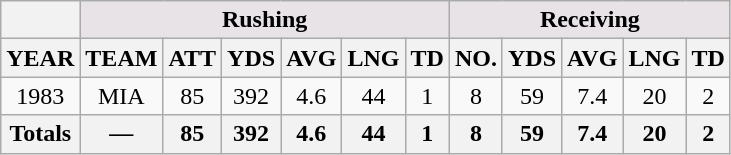<table class=wikitable style="text-align:center">
<tr>
<th></th>
<th colspan="6" style="background:#e7e3e7;">Rushing</th>
<th colspan="5" style="background:#e7e3e7;">Receiving</th>
</tr>
<tr>
<th>YEAR</th>
<th>TEAM</th>
<th>ATT</th>
<th>YDS</th>
<th>AVG</th>
<th>LNG</th>
<th>TD</th>
<th>NO.</th>
<th>YDS</th>
<th>AVG</th>
<th>LNG</th>
<th>TD</th>
</tr>
<tr>
<td>1983</td>
<td>MIA</td>
<td>85</td>
<td>392</td>
<td>4.6</td>
<td>44</td>
<td>1</td>
<td>8</td>
<td>59</td>
<td>7.4</td>
<td>20</td>
<td>2</td>
</tr>
<tr>
<th>Totals</th>
<th>—</th>
<th>85</th>
<th>392</th>
<th>4.6</th>
<th>44</th>
<th>1</th>
<th>8</th>
<th>59</th>
<th>7.4</th>
<th>20</th>
<th>2</th>
</tr>
</table>
